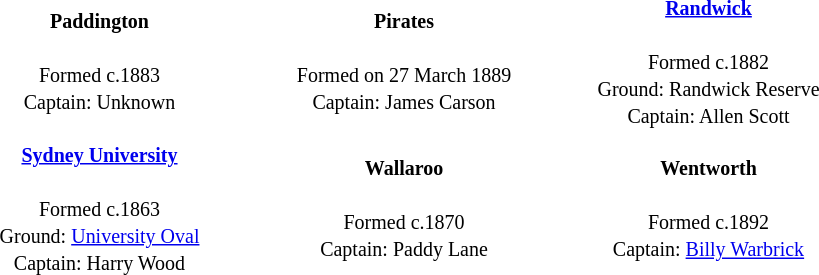<table class="toccolours" align="center" style="text-valign: center;" cellpadding="3" cellspacing="2">
<tr>
<td width="195" align="center"><strong><small>Paddington</small></strong><br><br><small>Formed c.1883</small><strong><br></strong>
<small>Captain: Unknown</small></td>
<td width="195" align="center"><strong><small>Pirates</small></strong><br><br><small>Formed on 27 March 1889</small><strong><br></strong>
<small>Captain: James Carson</small></td>
<td width="195" align="center"><strong><small><a href='#'>Randwick</a></small></strong><br><br><small>Formed c.1882</small><strong><br></strong>
<small>Ground: Randwick Reserve</small><strong><br></strong>
<small>Captain: Allen Scott</small></td>
</tr>
<tr>
<td align="center"><strong><small><a href='#'>Sydney University</a></small></strong><br><br><small>Formed c.1863</small><strong><br></strong>
<small>Ground: <a href='#'>University Oval</a></small><strong><br></strong>
<small>Captain: Harry Wood</small></td>
<td align="center"><strong><small>Wallaroo</small></strong><br><br><small>Formed c.1870</small><strong><br></strong>
<small>Captain: Paddy Lane</small></td>
<td align="center"><strong><small>Wentworth</small></strong><br><br><small>Formed c.1892</small><strong><br></strong>
<small>Captain: <a href='#'>Billy Warbrick</a></small></td>
</tr>
</table>
